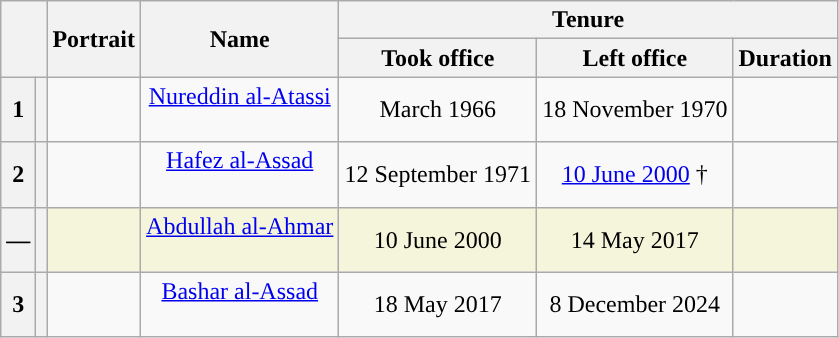<table class="wikitable" style="text-align:center">
<tr>
<th rowspan=2 colspan=2></th>
<th rowspan=2>Portrait</th>
<th rowspan=2>Name<br></th>
<th colspan=3>Tenure</th>
</tr>
<tr>
<th>Took office</th>
<th>Left office</th>
<th>Duration</th>
</tr>
<tr>
<th>1</th>
<th style="background:"></th>
<td></td>
<td><a href='#'>Nureddin al-Atassi</a><br><br></td>
<td>March 1966</td>
<td>18 November 1970</td>
<td></td>
</tr>
<tr>
<th>2</th>
<th style="background:"></th>
<td></td>
<td><a href='#'>Hafez al-Assad</a><br><br></td>
<td>12 September 1971</td>
<td><a href='#'>10 June 2000</a> †</td>
<td></td>
</tr>
<tr style="background:#F5F5DC">
<th>—</th>
<th style="background:"></th>
<td></td>
<td><a href='#'>Abdullah al-Ahmar</a><br><br></td>
<td>10 June 2000</td>
<td>14 May 2017</td>
<td></td>
</tr>
<tr>
<th>3</th>
<th style="background:"></th>
<td></td>
<td><a href='#'>Bashar al-Assad</a><br><br></td>
<td>18 May 2017</td>
<td>8 December 2024</td>
<td></td>
</tr>
</table>
